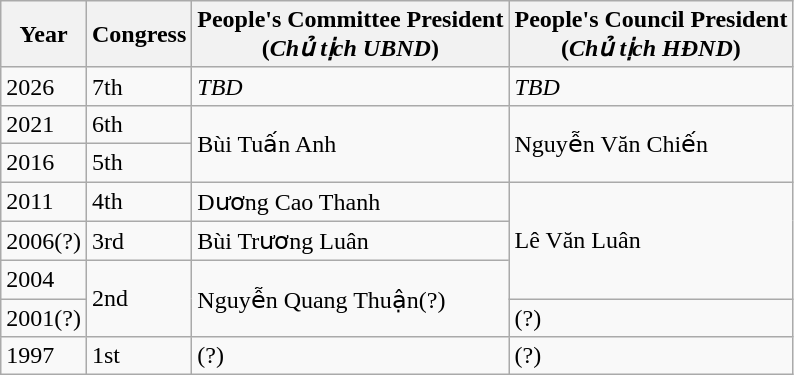<table class="wikitable">
<tr>
<th>Year</th>
<th>Congress</th>
<th>People's Committee President<br>(<em>Chủ tịch UBND</em>)</th>
<th>People's Council President<br>(<em>Chủ tịch HĐND</em>)</th>
</tr>
<tr>
<td>2026</td>
<td>7th</td>
<td><em>TBD</em></td>
<td><em>TBD</em></td>
</tr>
<tr>
<td>2021</td>
<td>6th</td>
<td rowspan="2">Bùi Tuấn Anh</td>
<td rowspan="2">Nguyễn Văn Chiến</td>
</tr>
<tr>
<td>2016</td>
<td>5th</td>
</tr>
<tr>
<td>2011</td>
<td>4th</td>
<td>Dương Cao Thanh</td>
<td rowspan="3">Lê Văn Luân</td>
</tr>
<tr>
<td>2006(?)</td>
<td>3rd</td>
<td>Bùi Trương Luân</td>
</tr>
<tr>
<td>2004</td>
<td rowspan="2">2nd</td>
<td rowspan="2">Nguyễn Quang Thuận(?)</td>
</tr>
<tr>
<td>2001(?)</td>
<td>(?)</td>
</tr>
<tr>
<td>1997</td>
<td>1st</td>
<td>(?)</td>
<td>(?)</td>
</tr>
</table>
